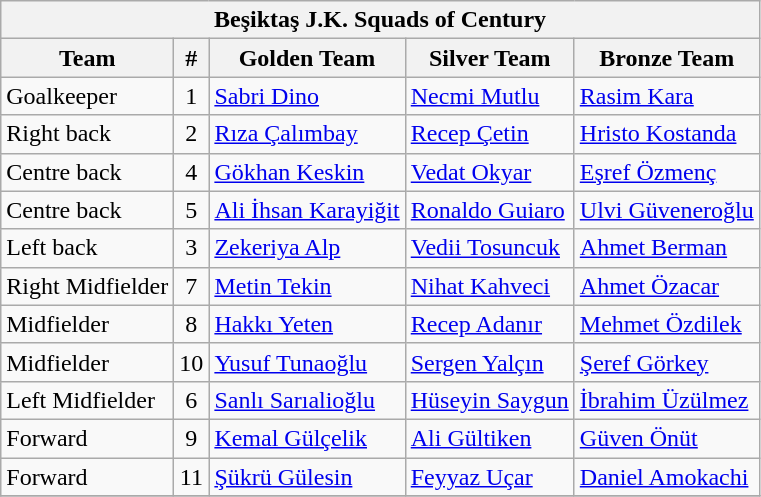<table class="wikitable" style="text-align: center;">
<tr>
<th colspan=5>Beşiktaş J.K. Squads of Century</th>
</tr>
<tr>
<th>Team</th>
<th>#</th>
<th>Golden Team</th>
<th>Silver Team</th>
<th>Bronze Team</th>
</tr>
<tr>
<td style="text-align:left">Goalkeeper</td>
<td>1</td>
<td style="text-align:left"> <a href='#'>Sabri Dino</a></td>
<td style="text-align:left"> <a href='#'>Necmi Mutlu</a></td>
<td style="text-align:left"> <a href='#'>Rasim Kara</a></td>
</tr>
<tr>
<td style="text-align:left">Right back</td>
<td>2</td>
<td style="text-align:left"> <a href='#'>Rıza Çalımbay</a></td>
<td style="text-align:left"> <a href='#'>Recep Çetin</a></td>
<td style="text-align:left"> <a href='#'>Hristo Kostanda</a></td>
</tr>
<tr>
<td style="text-align:left">Centre back</td>
<td>4</td>
<td style="text-align:left"> <a href='#'>Gökhan Keskin</a></td>
<td style="text-align:left"> <a href='#'>Vedat Okyar</a></td>
<td style="text-align:left"> <a href='#'>Eşref Özmenç</a></td>
</tr>
<tr>
<td style="text-align:left">Centre back</td>
<td>5</td>
<td style="text-align:left"> <a href='#'>Ali İhsan Karayiğit</a></td>
<td style="text-align:left"> <a href='#'>Ronaldo Guiaro</a></td>
<td style="text-align:left"> <a href='#'>Ulvi Güveneroğlu</a></td>
</tr>
<tr>
<td style="text-align:left">Left back</td>
<td>3</td>
<td style="text-align:left"> <a href='#'>Zekeriya Alp</a></td>
<td style="text-align:left"> <a href='#'>Vedii Tosuncuk</a></td>
<td style="text-align:left"> <a href='#'>Ahmet Berman</a></td>
</tr>
<tr>
<td style="text-align:left">Right Midfielder</td>
<td>7</td>
<td style="text-align:left"> <a href='#'>Metin Tekin</a></td>
<td style="text-align:left"> <a href='#'>Nihat Kahveci</a></td>
<td style="text-align:left"> <a href='#'>Ahmet Özacar</a></td>
</tr>
<tr>
<td style="text-align:left">Midfielder</td>
<td>8</td>
<td style="text-align:left"> <a href='#'>Hakkı Yeten</a></td>
<td style="text-align:left"> <a href='#'>Recep Adanır</a></td>
<td style="text-align:left"> <a href='#'>Mehmet Özdilek</a></td>
</tr>
<tr>
<td style="text-align:left">Midfielder</td>
<td>10</td>
<td style="text-align:left"> <a href='#'>Yusuf Tunaoğlu</a></td>
<td style="text-align:left"> <a href='#'>Sergen Yalçın</a></td>
<td style="text-align:left"> <a href='#'>Şeref Görkey</a></td>
</tr>
<tr>
<td style="text-align:left">Left Midfielder</td>
<td>6</td>
<td style="text-align:left"> <a href='#'>Sanlı Sarıalioğlu</a></td>
<td style="text-align:left"> <a href='#'>Hüseyin Saygun</a></td>
<td style="text-align:left"> <a href='#'>İbrahim Üzülmez</a></td>
</tr>
<tr>
<td style="text-align:left">Forward</td>
<td>9</td>
<td style="text-align:left"> <a href='#'>Kemal Gülçelik</a></td>
<td style="text-align:left"> <a href='#'>Ali Gültiken</a></td>
<td style="text-align:left"> <a href='#'>Güven Önüt</a></td>
</tr>
<tr>
<td style="text-align:left">Forward</td>
<td>11</td>
<td style="text-align:left"> <a href='#'>Şükrü Gülesin</a></td>
<td style="text-align:left"> <a href='#'>Feyyaz Uçar</a></td>
<td style="text-align:left"> <a href='#'>Daniel Amokachi</a></td>
</tr>
<tr>
</tr>
</table>
